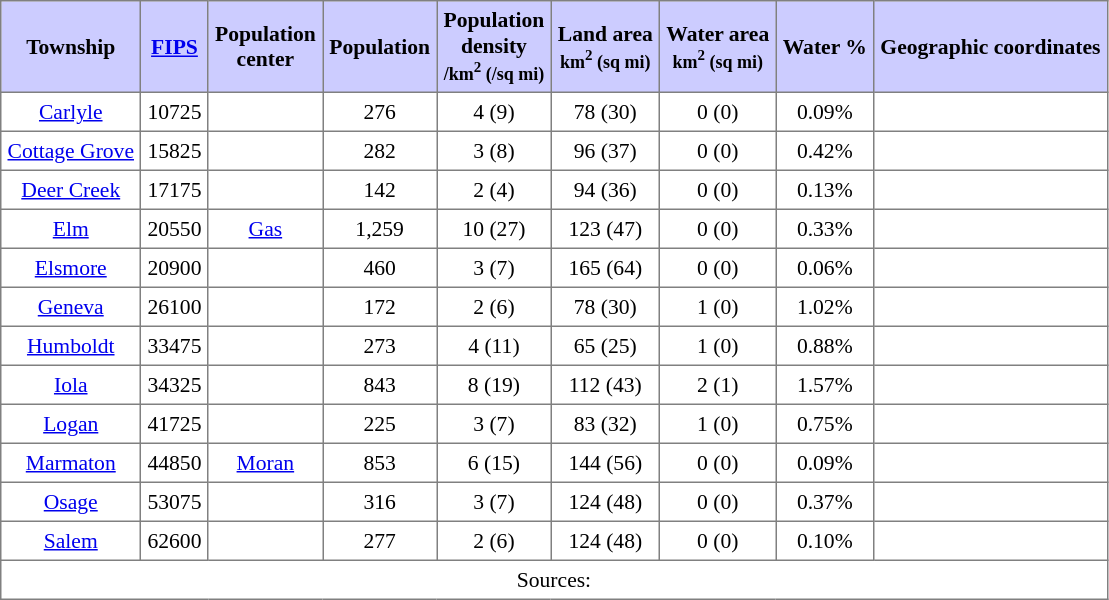<table class="toccolours" border=1 cellspacing=0 cellpadding=4 style="text-align:center; border-collapse:collapse; font-size:90%;">
<tr style="background:#ccccff">
<th>Township</th>
<th><a href='#'>FIPS</a></th>
<th>Population<br>center</th>
<th>Population</th>
<th>Population<br>density<br><small>/km<sup>2</sup> (/sq mi)</small></th>
<th>Land area<br><small>km<sup>2</sup> (sq mi)</small></th>
<th>Water area<br><small>km<sup>2</sup> (sq mi)</small></th>
<th>Water %</th>
<th>Geographic coordinates</th>
</tr>
<tr>
<td><a href='#'>Carlyle</a></td>
<td>10725</td>
<td></td>
<td>276</td>
<td>4 (9)</td>
<td>78 (30)</td>
<td>0 (0)</td>
<td>0.09%</td>
<td></td>
</tr>
<tr>
<td><a href='#'>Cottage Grove</a></td>
<td>15825</td>
<td></td>
<td>282</td>
<td>3 (8)</td>
<td>96 (37)</td>
<td>0 (0)</td>
<td>0.42%</td>
<td></td>
</tr>
<tr>
<td><a href='#'>Deer Creek</a></td>
<td>17175</td>
<td></td>
<td>142</td>
<td>2 (4)</td>
<td>94 (36)</td>
<td>0 (0)</td>
<td>0.13%</td>
<td></td>
</tr>
<tr>
<td><a href='#'>Elm</a></td>
<td>20550</td>
<td><a href='#'>Gas</a></td>
<td>1,259</td>
<td>10 (27)</td>
<td>123 (47)</td>
<td>0 (0)</td>
<td>0.33%</td>
<td></td>
</tr>
<tr>
<td><a href='#'>Elsmore</a></td>
<td>20900</td>
<td></td>
<td>460</td>
<td>3 (7)</td>
<td>165 (64)</td>
<td>0 (0)</td>
<td>0.06%</td>
<td></td>
</tr>
<tr>
<td><a href='#'>Geneva</a></td>
<td>26100</td>
<td></td>
<td>172</td>
<td>2 (6)</td>
<td>78 (30)</td>
<td>1 (0)</td>
<td>1.02%</td>
<td></td>
</tr>
<tr>
<td><a href='#'>Humboldt</a></td>
<td>33475</td>
<td></td>
<td>273</td>
<td>4 (11)</td>
<td>65 (25)</td>
<td>1 (0)</td>
<td>0.88%</td>
<td></td>
</tr>
<tr>
<td><a href='#'>Iola</a></td>
<td>34325</td>
<td></td>
<td>843</td>
<td>8 (19)</td>
<td>112 (43)</td>
<td>2 (1)</td>
<td>1.57%</td>
<td></td>
</tr>
<tr>
<td><a href='#'>Logan</a></td>
<td>41725</td>
<td></td>
<td>225</td>
<td>3 (7)</td>
<td>83 (32)</td>
<td>1 (0)</td>
<td>0.75%</td>
<td></td>
</tr>
<tr>
<td><a href='#'>Marmaton</a></td>
<td>44850</td>
<td><a href='#'>Moran</a></td>
<td>853</td>
<td>6 (15)</td>
<td>144 (56)</td>
<td>0 (0)</td>
<td>0.09%</td>
<td></td>
</tr>
<tr>
<td><a href='#'>Osage</a></td>
<td>53075</td>
<td></td>
<td>316</td>
<td>3 (7)</td>
<td>124 (48)</td>
<td>0 (0)</td>
<td>0.37%</td>
<td></td>
</tr>
<tr>
<td><a href='#'>Salem</a></td>
<td>62600</td>
<td></td>
<td>277</td>
<td>2 (6)</td>
<td>124 (48)</td>
<td>0 (0)</td>
<td>0.10%</td>
<td></td>
</tr>
<tr>
<td colspan=9>Sources: </td>
</tr>
</table>
